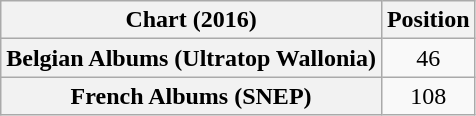<table class="wikitable sortable plainrowheaders" style="text-align:center">
<tr>
<th scope="col">Chart (2016)</th>
<th scope="col">Position</th>
</tr>
<tr>
<th scope="row">Belgian Albums (Ultratop Wallonia)</th>
<td>46</td>
</tr>
<tr>
<th scope="row">French Albums (SNEP)</th>
<td>108</td>
</tr>
</table>
